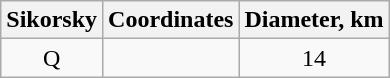<table class="wikitable" style="text-align:center">
<tr>
<th>Sikorsky</th>
<th class="unsortable">Coordinates</th>
<th>Diameter, km</th>
</tr>
<tr>
<td>Q</td>
<td></td>
<td>14</td>
</tr>
</table>
